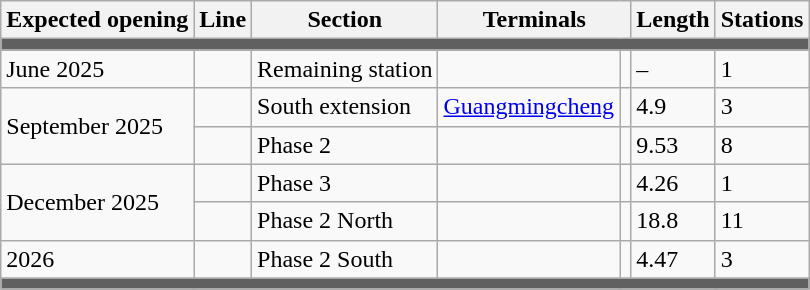<table class="wikitable">
<tr>
<th>Expected opening</th>
<th>Line</th>
<th>Section</th>
<th colspan="2">Terminals</th>
<th>Length<br></th>
<th>Stations</th>
</tr>
<tr style = "background:#606060; height: 2pt">
<td colspan="7"></td>
</tr>
<tr>
<td>June 2025</td>
<td></td>
<td>Remaining station</td>
<td></td>
<td></td>
<td>–</td>
<td>1</td>
</tr>
<tr>
<td rowspan=2>September 2025</td>
<td></td>
<td>South extension</td>
<td><a href='#'>Guangmingcheng</a></td>
<td></td>
<td>4.9</td>
<td>3</td>
</tr>
<tr>
<td></td>
<td>Phase 2</td>
<td></td>
<td></td>
<td>9.53</td>
<td>8</td>
</tr>
<tr>
<td rowspan=2>December 2025</td>
<td></td>
<td>Phase 3</td>
<td></td>
<td></td>
<td>4.26</td>
<td>1</td>
</tr>
<tr>
<td></td>
<td>Phase 2 North</td>
<td></td>
<td></td>
<td>18.8</td>
<td>11</td>
</tr>
<tr>
<td>2026</td>
<td></td>
<td>Phase 2 South</td>
<td></td>
<td></td>
<td>4.47</td>
<td>3</td>
</tr>
<tr>
</tr>
<tr style="background:#606060; height: 2pt">
<td colspan="7"></td>
</tr>
</table>
